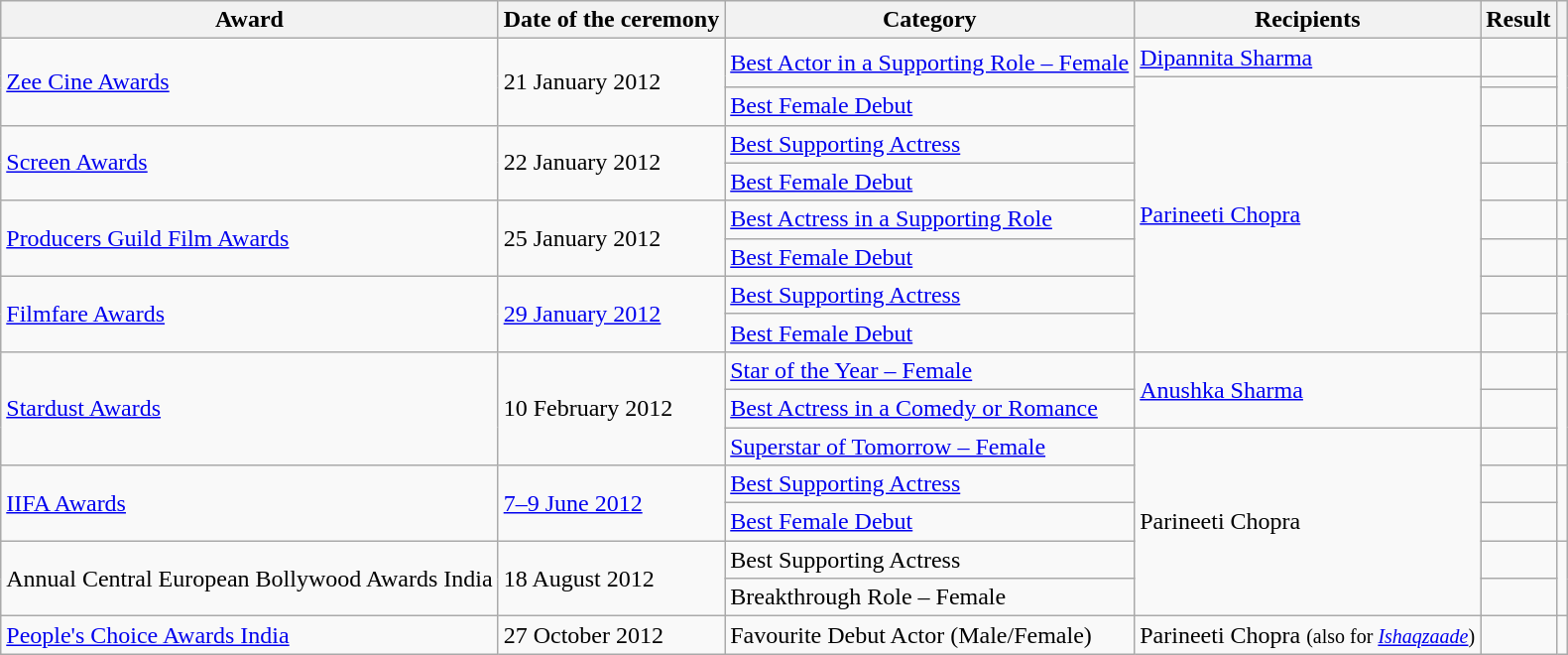<table class="wikitable plainrowheaders sortable">
<tr>
<th scope="col">Award</th>
<th scope="col">Date of the ceremony</th>
<th scope="col">Category</th>
<th scope="col">Recipients</th>
<th scope="col">Result</th>
<th class="unsortable" scope="col"></th>
</tr>
<tr>
<td rowspan="3"><a href='#'>Zee Cine Awards</a></td>
<td rowspan="3">21 January 2012</td>
<td rowspan="2"><a href='#'>Best Actor in a Supporting Role – Female</a></td>
<td><a href='#'>Dipannita Sharma</a></td>
<td></td>
<td rowspan="3"></td>
</tr>
<tr>
<td rowspan="8"><a href='#'>Parineeti Chopra</a></td>
<td></td>
</tr>
<tr>
<td><a href='#'>Best Female Debut</a></td>
<td></td>
</tr>
<tr>
<td rowspan="2"><a href='#'>Screen Awards</a></td>
<td rowspan="2">22 January 2012</td>
<td><a href='#'>Best Supporting Actress</a></td>
<td></td>
<td rowspan="2"></td>
</tr>
<tr>
<td><a href='#'>Best Female Debut</a></td>
<td></td>
</tr>
<tr>
<td rowspan="2"><a href='#'>Producers Guild Film Awards</a></td>
<td rowspan="2">25 January 2012</td>
<td><a href='#'>Best Actress in a Supporting Role</a></td>
<td></td>
<td></td>
</tr>
<tr>
<td><a href='#'>Best Female Debut</a></td>
<td></td>
<td></td>
</tr>
<tr>
<td rowspan="2" scope="row"><a href='#'>Filmfare Awards</a></td>
<td rowspan="2"><a href='#'>29 January 2012</a></td>
<td><a href='#'>Best Supporting Actress</a></td>
<td></td>
<td rowspan="2"></td>
</tr>
<tr>
<td><a href='#'>Best Female Debut</a></td>
<td></td>
</tr>
<tr>
<td rowspan="3"><a href='#'>Stardust Awards</a></td>
<td rowspan="3">10 February 2012</td>
<td><a href='#'>Star of the Year – Female</a></td>
<td rowspan="2"><a href='#'>Anushka Sharma</a></td>
<td></td>
<td rowspan="3"></td>
</tr>
<tr>
<td><a href='#'>Best Actress in a Comedy or Romance</a></td>
<td></td>
</tr>
<tr>
<td><a href='#'>Superstar of Tomorrow – Female</a></td>
<td rowspan="5">Parineeti Chopra</td>
<td></td>
</tr>
<tr>
<td rowspan="2"><a href='#'>IIFA Awards</a></td>
<td rowspan="2"><a href='#'>7–9 June 2012</a></td>
<td><a href='#'>Best Supporting Actress</a></td>
<td></td>
<td rowspan="2"></td>
</tr>
<tr>
<td><a href='#'>Best Female Debut</a></td>
<td></td>
</tr>
<tr>
<td rowspan="2">Annual Central European Bollywood Awards India</td>
<td rowspan="2">18 August 2012</td>
<td>Best Supporting Actress</td>
<td></td>
<td rowspan="2"></td>
</tr>
<tr>
<td>Breakthrough Role – Female</td>
<td></td>
</tr>
<tr>
<td><a href='#'>People's Choice Awards India</a></td>
<td>27 October 2012</td>
<td>Favourite Debut Actor (Male/Female)</td>
<td>Parineeti Chopra <small>(also for <em><a href='#'>Ishaqzaade</a></em>)</small></td>
<td></td>
<td></td>
</tr>
</table>
